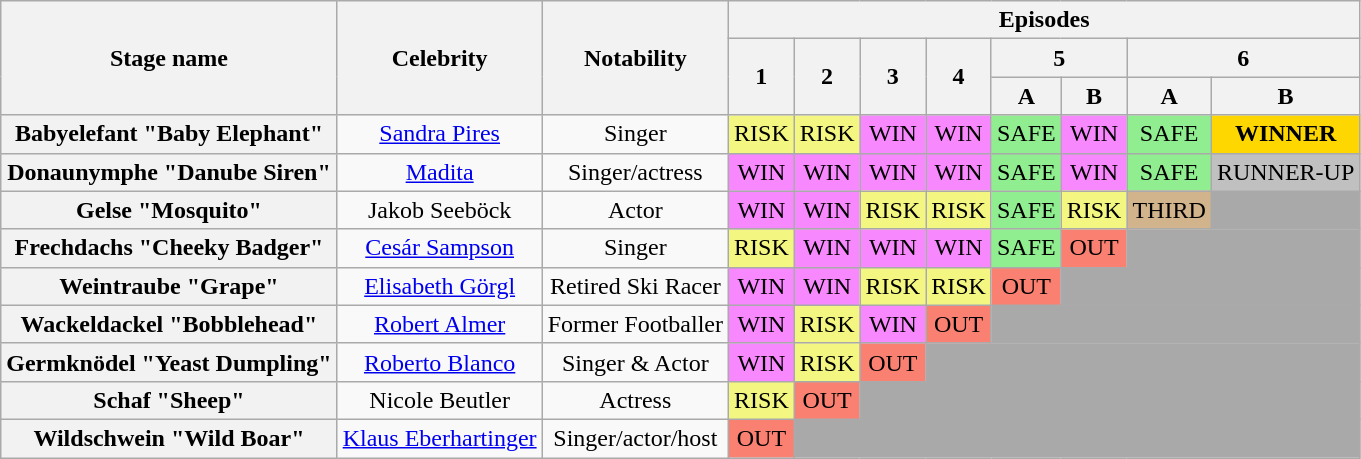<table class="wikitable" style="text-align:center; ">
<tr>
<th rowspan="3">Stage name</th>
<th rowspan="3">Celebrity</th>
<th rowspan="3">Notability</th>
<th colspan="8">Episodes</th>
</tr>
<tr>
<th rowspan="2">1</th>
<th rowspan="2">2</th>
<th rowspan="2">3</th>
<th rowspan="2">4</th>
<th colspan="2">5</th>
<th colspan="2">6</th>
</tr>
<tr>
<th>A</th>
<th>B</th>
<th>A</th>
<th>B</th>
</tr>
<tr>
<th>Babyelefant "Baby Elephant"</th>
<td><a href='#'>Sandra Pires</a></td>
<td>Singer</td>
<td bgcolor="#F3F781">RISK</td>
<td bgcolor="#F3F781">RISK</td>
<td bgcolor="#F888FD">WIN</td>
<td bgcolor=#F888FD>WIN</td>
<td bgcolor=lightgreen>SAFE</td>
<td bgcolor=#F888FD>WIN</td>
<td bgcolor=lightgreen>SAFE</td>
<td bgcolor=gold><strong>WINNER</strong></td>
</tr>
<tr>
<th>Donaunymphe "Danube Siren"</th>
<td><a href='#'>Madita</a></td>
<td>Singer/actress</td>
<td bgcolor=#F888FD>WIN</td>
<td bgcolor=#F888FD>WIN</td>
<td bgcolor=#F888FD>WIN</td>
<td bgcolor=#F888FD>WIN</td>
<td bgcolor=lightgreen>SAFE</td>
<td bgcolor=#F888FD>WIN</td>
<td bgcolor=lightgreen>SAFE</td>
<td bgcolor=silver>RUNNER-UP</td>
</tr>
<tr>
<th>Gelse "Mosquito"</th>
<td>Jakob Seeböck</td>
<td>Actor</td>
<td bgcolor=#F888FD>WIN</td>
<td bgcolor=#F888FD>WIN</td>
<td bgcolor="#F3F781">RISK</td>
<td bgcolor="#F3F781">RISK</td>
<td bgcolor=lightgreen>SAFE</td>
<td bgcolor="#F3F781">RISK</td>
<td bgcolor=tan>THIRD</td>
<td bgcolor=darkgrey></td>
</tr>
<tr>
<th>Frechdachs "Cheeky Badger"</th>
<td><a href='#'>Cesár Sampson</a></td>
<td>Singer</td>
<td bgcolor="#F3F781">RISK</td>
<td bgcolor=#F888FD>WIN</td>
<td bgcolor=#F888FD>WIN</td>
<td bgcolor=#F888FD>WIN</td>
<td bgcolor=lightgreen>SAFE</td>
<td bgcolor="salmon">OUT</td>
<td colspan="2" bgcolor=darkgrey></td>
</tr>
<tr>
<th>Weintraube "Grape"</th>
<td><a href='#'>Elisabeth Görgl</a></td>
<td>Retired Ski Racer</td>
<td bgcolor=#F888FD>WIN</td>
<td bgcolor=#F888FD>WIN</td>
<td bgcolor="#F3F781">RISK</td>
<td bgcolor="#F3F781">RISK</td>
<td bgcolor="salmon">OUT</td>
<td colspan="3" bgcolor=darkgrey></td>
</tr>
<tr>
<th>Wackeldackel "Bobblehead"</th>
<td><a href='#'>Robert Almer</a></td>
<td>Former Footballer</td>
<td bgcolor=#F888FD>WIN</td>
<td bgcolor="#F3F781">RISK</td>
<td bgcolor=#F888FD>WIN</td>
<td bgcolor="salmon">OUT</td>
<td colspan="4" bgcolor=darkgrey></td>
</tr>
<tr>
<th>Germknödel "Yeast Dumpling"</th>
<td><a href='#'>Roberto Blanco</a></td>
<td>Singer & Actor</td>
<td bgcolor=#F888FD>WIN</td>
<td bgcolor="#F3F781">RISK</td>
<td bgcolor="salmon">OUT</td>
<td colspan="5" bgcolor=darkgrey></td>
</tr>
<tr>
<th>Schaf "Sheep"</th>
<td>Nicole Beutler</td>
<td>Actress</td>
<td bgcolor="#F3F781">RISK</td>
<td bgcolor=salmon>OUT</td>
<td colspan="6" bgcolor=darkgrey></td>
</tr>
<tr>
<th>Wildschwein "Wild Boar"</th>
<td><a href='#'>Klaus Eberhartinger</a></td>
<td>Singer/actor/host</td>
<td bgcolor=salmon>OUT</td>
<td colspan="7" bgcolor=darkgrey></td>
</tr>
</table>
